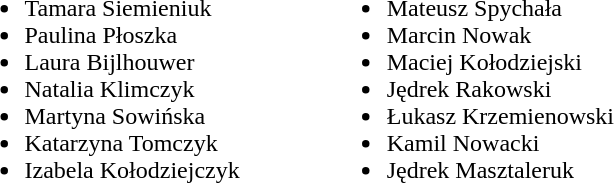<table>
<tr>
<td valign="top"><br><ul><li>Tamara Siemieniuk</li><li>Paulina Płoszka</li><li>Laura Bijlhouwer</li><li>Natalia Klimczyk</li><li>Martyna Sowińska</li><li>Katarzyna Tomczyk</li><li>Izabela Kołodziejczyk</li></ul></td>
<td width="50"> </td>
<td valign="top"><br><ul><li>Mateusz Spychała</li><li>Marcin Nowak</li><li>Maciej Kołodziejski</li><li>Jędrek Rakowski</li><li>Łukasz Krzemienowski</li><li>Kamil Nowacki</li><li>Jędrek Masztaleruk</li></ul></td>
</tr>
</table>
